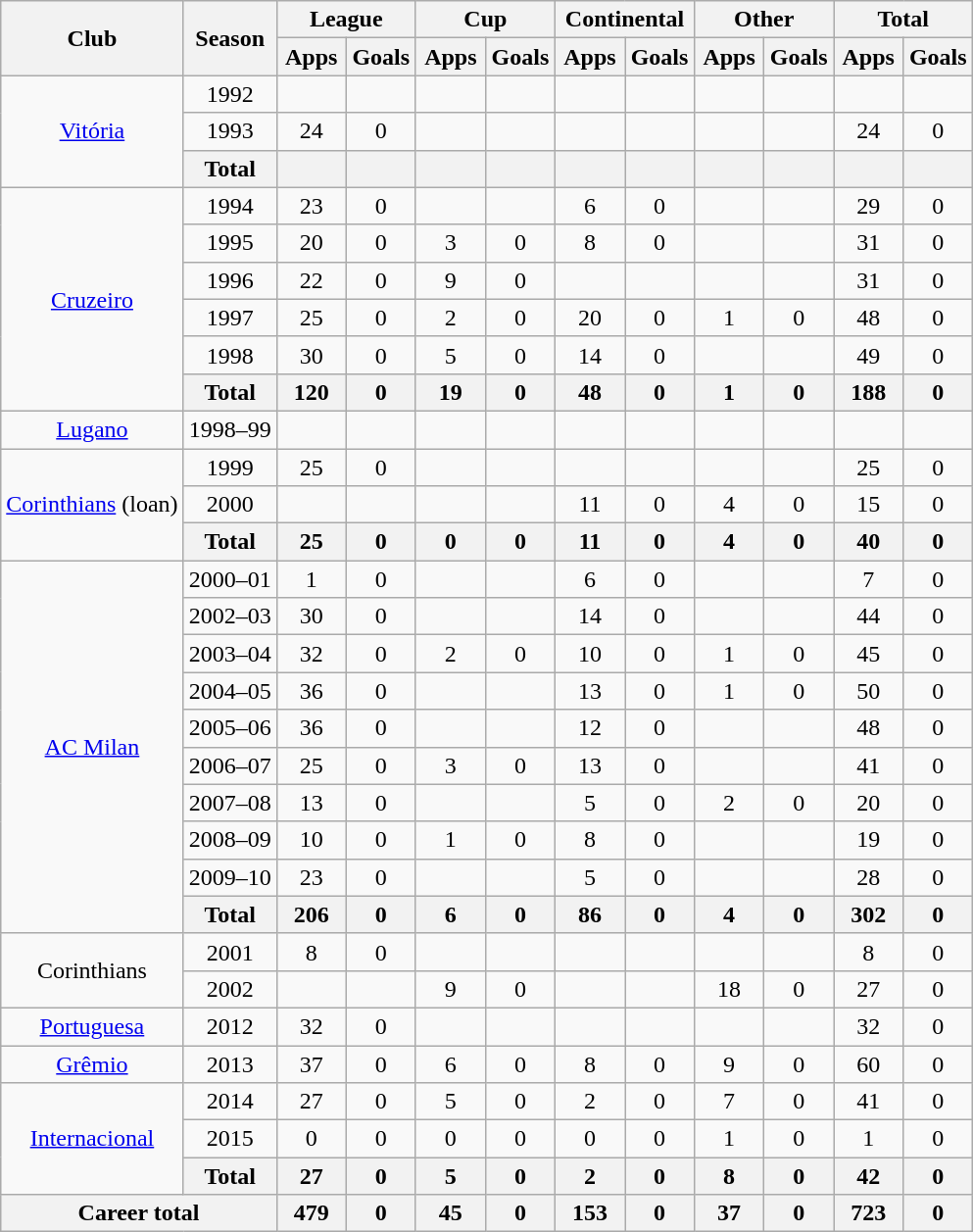<table class="wikitable" style="text-align:center">
<tr>
<th rowspan="2">Club</th>
<th rowspan="2">Season</th>
<th colspan="2">League</th>
<th colspan="2">Cup</th>
<th colspan="2">Continental</th>
<th colspan="2">Other</th>
<th colspan="2">Total</th>
</tr>
<tr>
<th width="40">Apps</th>
<th width="40">Goals</th>
<th width="40">Apps</th>
<th width="40">Goals</th>
<th width="40">Apps</th>
<th width="40">Goals</th>
<th width="40">Apps</th>
<th width="40">Goals</th>
<th width="40">Apps</th>
<th width="40">Goals</th>
</tr>
<tr>
<td rowspan="3"><a href='#'>Vitória</a></td>
<td>1992</td>
<td></td>
<td></td>
<td></td>
<td></td>
<td></td>
<td></td>
<td></td>
<td></td>
<td></td>
<td></td>
</tr>
<tr>
<td>1993</td>
<td>24</td>
<td>0</td>
<td></td>
<td></td>
<td></td>
<td></td>
<td></td>
<td></td>
<td>24</td>
<td>0</td>
</tr>
<tr>
<th colspan="1">Total</th>
<th></th>
<th></th>
<th></th>
<th></th>
<th></th>
<th></th>
<th></th>
<th></th>
<th></th>
<th></th>
</tr>
<tr>
<td rowspan="6"><a href='#'>Cruzeiro</a></td>
<td>1994</td>
<td>23</td>
<td>0</td>
<td></td>
<td></td>
<td>6</td>
<td>0</td>
<td></td>
<td></td>
<td>29</td>
<td>0</td>
</tr>
<tr>
<td>1995</td>
<td>20</td>
<td>0</td>
<td>3</td>
<td>0</td>
<td>8</td>
<td>0</td>
<td></td>
<td></td>
<td>31</td>
<td>0</td>
</tr>
<tr>
<td>1996</td>
<td>22</td>
<td>0</td>
<td>9</td>
<td>0</td>
<td></td>
<td></td>
<td></td>
<td></td>
<td>31</td>
<td>0</td>
</tr>
<tr>
<td>1997</td>
<td>25</td>
<td>0</td>
<td>2</td>
<td>0</td>
<td>20</td>
<td>0</td>
<td>1</td>
<td>0</td>
<td>48</td>
<td>0</td>
</tr>
<tr>
<td>1998</td>
<td>30</td>
<td>0</td>
<td>5</td>
<td>0</td>
<td>14</td>
<td>0</td>
<td></td>
<td></td>
<td>49</td>
<td>0</td>
</tr>
<tr>
<th colspan="1">Total</th>
<th>120</th>
<th>0</th>
<th>19</th>
<th>0</th>
<th>48</th>
<th>0</th>
<th>1</th>
<th>0</th>
<th>188</th>
<th>0</th>
</tr>
<tr>
<td><a href='#'>Lugano</a></td>
<td>1998–99</td>
<td></td>
<td></td>
<td></td>
<td></td>
<td></td>
<td></td>
<td></td>
<td></td>
<td></td>
<td></td>
</tr>
<tr>
<td rowspan="3"><a href='#'>Corinthians</a> (loan)</td>
<td>1999</td>
<td>25</td>
<td>0</td>
<td></td>
<td></td>
<td></td>
<td></td>
<td></td>
<td></td>
<td>25</td>
<td>0</td>
</tr>
<tr>
<td>2000</td>
<td></td>
<td></td>
<td></td>
<td></td>
<td>11</td>
<td>0</td>
<td>4</td>
<td>0</td>
<td>15</td>
<td>0</td>
</tr>
<tr>
<th colspan="1">Total</th>
<th>25</th>
<th>0</th>
<th>0</th>
<th>0</th>
<th>11</th>
<th>0</th>
<th>4</th>
<th>0</th>
<th>40</th>
<th>0</th>
</tr>
<tr>
<td rowspan="10"><a href='#'>AC Milan</a></td>
<td>2000–01</td>
<td>1</td>
<td>0</td>
<td></td>
<td></td>
<td>6</td>
<td>0</td>
<td></td>
<td></td>
<td>7</td>
<td>0</td>
</tr>
<tr>
<td>2002–03</td>
<td>30</td>
<td>0</td>
<td></td>
<td></td>
<td>14</td>
<td>0</td>
<td></td>
<td></td>
<td>44</td>
<td>0</td>
</tr>
<tr>
<td>2003–04</td>
<td>32</td>
<td>0</td>
<td>2</td>
<td>0</td>
<td>10</td>
<td>0</td>
<td>1</td>
<td>0</td>
<td>45</td>
<td>0</td>
</tr>
<tr>
<td>2004–05</td>
<td>36</td>
<td>0</td>
<td></td>
<td></td>
<td>13</td>
<td>0</td>
<td>1</td>
<td>0</td>
<td>50</td>
<td>0</td>
</tr>
<tr>
<td>2005–06</td>
<td>36</td>
<td>0</td>
<td></td>
<td></td>
<td>12</td>
<td>0</td>
<td></td>
<td></td>
<td>48</td>
<td>0</td>
</tr>
<tr>
<td>2006–07</td>
<td>25</td>
<td>0</td>
<td>3</td>
<td>0</td>
<td>13</td>
<td>0</td>
<td></td>
<td></td>
<td>41</td>
<td>0</td>
</tr>
<tr>
<td>2007–08</td>
<td>13</td>
<td>0</td>
<td></td>
<td></td>
<td>5</td>
<td>0</td>
<td>2</td>
<td>0</td>
<td>20</td>
<td>0</td>
</tr>
<tr>
<td>2008–09</td>
<td>10</td>
<td>0</td>
<td>1</td>
<td>0</td>
<td>8</td>
<td>0</td>
<td></td>
<td></td>
<td>19</td>
<td>0</td>
</tr>
<tr>
<td>2009–10</td>
<td>23</td>
<td>0</td>
<td></td>
<td></td>
<td>5</td>
<td>0</td>
<td></td>
<td></td>
<td>28</td>
<td>0</td>
</tr>
<tr>
<th colspan="1">Total</th>
<th>206</th>
<th>0</th>
<th>6</th>
<th>0</th>
<th>86</th>
<th>0</th>
<th>4</th>
<th>0</th>
<th>302</th>
<th>0</th>
</tr>
<tr>
<td rowspan="2">Corinthians</td>
<td>2001</td>
<td>8</td>
<td>0</td>
<td></td>
<td></td>
<td></td>
<td></td>
<td></td>
<td></td>
<td>8</td>
<td>0</td>
</tr>
<tr>
<td>2002</td>
<td></td>
<td></td>
<td>9</td>
<td>0</td>
<td></td>
<td></td>
<td>18</td>
<td>0</td>
<td>27</td>
<td>0</td>
</tr>
<tr>
<td><a href='#'>Portuguesa</a></td>
<td>2012</td>
<td>32</td>
<td>0</td>
<td></td>
<td></td>
<td></td>
<td></td>
<td></td>
<td></td>
<td>32</td>
<td>0</td>
</tr>
<tr>
<td><a href='#'>Grêmio</a></td>
<td>2013</td>
<td>37</td>
<td>0</td>
<td>6</td>
<td>0</td>
<td>8</td>
<td>0</td>
<td>9</td>
<td>0</td>
<td>60</td>
<td>0</td>
</tr>
<tr>
<td rowspan="3"><a href='#'>Internacional</a></td>
<td>2014</td>
<td>27</td>
<td>0</td>
<td>5</td>
<td>0</td>
<td>2</td>
<td>0</td>
<td>7</td>
<td>0</td>
<td>41</td>
<td>0</td>
</tr>
<tr>
<td>2015</td>
<td>0</td>
<td>0</td>
<td>0</td>
<td>0</td>
<td>0</td>
<td>0</td>
<td>1</td>
<td>0</td>
<td>1</td>
<td>0</td>
</tr>
<tr>
<th colspan="1">Total</th>
<th>27</th>
<th>0</th>
<th>5</th>
<th>0</th>
<th>2</th>
<th>0</th>
<th>8</th>
<th>0</th>
<th>42</th>
<th>0</th>
</tr>
<tr>
<th colspan="2">Career total</th>
<th>479</th>
<th>0</th>
<th>45</th>
<th>0</th>
<th>153</th>
<th>0</th>
<th>37</th>
<th>0</th>
<th>723</th>
<th>0</th>
</tr>
</table>
